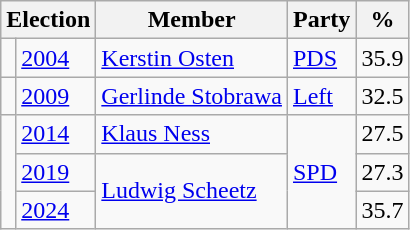<table class=wikitable>
<tr>
<th colspan=2>Election</th>
<th>Member</th>
<th>Party</th>
<th>%</th>
</tr>
<tr>
<td bgcolor=></td>
<td><a href='#'>2004</a></td>
<td><a href='#'>Kerstin Osten</a></td>
<td><a href='#'>PDS</a></td>
<td align=right>35.9</td>
</tr>
<tr>
<td bgcolor=></td>
<td><a href='#'>2009</a></td>
<td><a href='#'>Gerlinde Stobrawa</a></td>
<td><a href='#'>Left</a></td>
<td align=right>32.5</td>
</tr>
<tr>
<td rowspan=3 bgcolor=></td>
<td><a href='#'>2014</a></td>
<td><a href='#'>Klaus Ness</a></td>
<td rowspan=3><a href='#'>SPD</a></td>
<td align=right>27.5</td>
</tr>
<tr>
<td><a href='#'>2019</a></td>
<td rowspan=2><a href='#'>Ludwig Scheetz</a></td>
<td align=right>27.3</td>
</tr>
<tr>
<td><a href='#'>2024</a></td>
<td align=right>35.7</td>
</tr>
</table>
